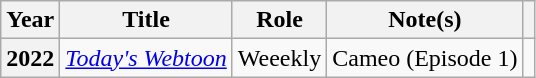<table class="wikitable plainrowheaders">
<tr>
<th scope="col">Year</th>
<th scope="col">Title</th>
<th scope="col">Role</th>
<th scope="col">Note(s)</th>
<th scope="col" class="unsortable"></th>
</tr>
<tr>
<th scope="row">2022</th>
<td><em><a href='#'>Today's Webtoon</a></em></td>
<td>Weeekly</td>
<td>Cameo (Episode 1)</td>
<td></td>
</tr>
</table>
